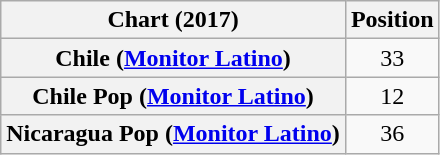<table class="wikitable plainrowheaders" style="text-align:center">
<tr>
<th scope="col">Chart (2017)</th>
<th scope="col">Position</th>
</tr>
<tr>
<th scope="row">Chile (<a href='#'>Monitor Latino</a>)</th>
<td>33</td>
</tr>
<tr>
<th scope="row">Chile Pop (<a href='#'>Monitor Latino</a>)</th>
<td>12</td>
</tr>
<tr>
<th scope="row">Nicaragua Pop (<a href='#'>Monitor Latino</a>)</th>
<td>36</td>
</tr>
</table>
